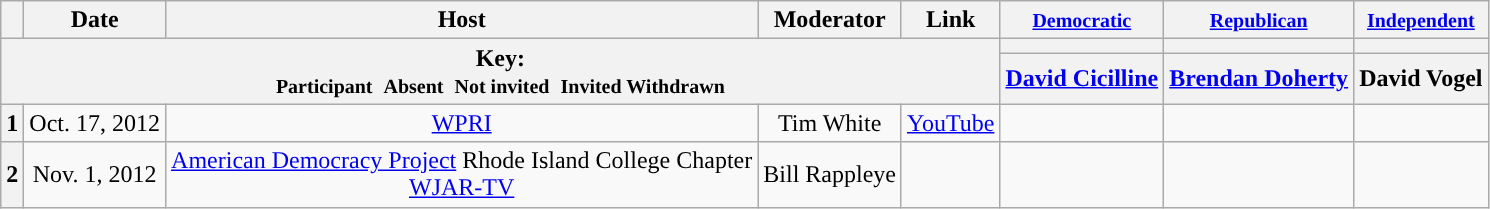<table class="wikitable" style="text-align:center;">
<tr>
<th scope="col"></th>
<th scope="col">Date</th>
<th scope="col">Host</th>
<th scope="col">Moderator</th>
<th scope="col">Link</th>
<th scope="col"><small><a href='#'>Democratic</a></small></th>
<th scope="col"><small><a href='#'>Republican</a></small></th>
<th scope="col"><small><a href='#'>Independent</a></small></th>
</tr>
<tr>
<th colspan="5" rowspan="2">Key:<br> <small>Participant </small>  <small>Absent </small>  <small>Not invited </small>  <small>Invited  Withdrawn</small></th>
<th scope="col" style="background:"></th>
<th scope="col" style="background:"></th>
<th scope="col" style="background:"></th>
</tr>
<tr>
<th scope="col"><a href='#'>David Cicilline</a></th>
<th scope="col"><a href='#'>Brendan Doherty</a></th>
<th scope="col">David Vogel</th>
</tr>
<tr>
<th>1</th>
<td style="white-space:nowrap;">Oct. 17, 2012</td>
<td style="white-space:nowrap;"><a href='#'>WPRI</a></td>
<td style="white-space:nowrap;">Tim White</td>
<td style="white-space:nowrap;"><a href='#'>YouTube</a></td>
<td></td>
<td></td>
<td></td>
</tr>
<tr>
<th>2</th>
<td style="white-space:nowrap;">Nov. 1, 2012</td>
<td style="white-space:nowrap;"><a href='#'>American Democracy Project</a> Rhode Island College Chapter<br><a href='#'>WJAR-TV</a></td>
<td style="white-space:nowrap;">Bill Rappleye</td>
<td style="white-space:nowrap;"></td>
<td></td>
<td></td>
<td></td>
</tr>
</table>
